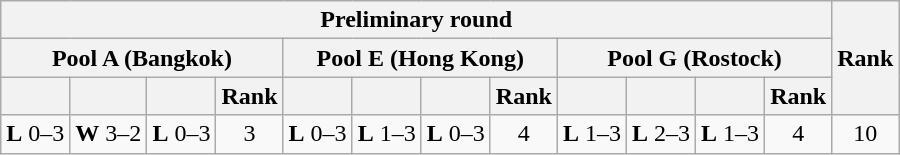<table class="wikitable" style="font-size:100%;">
<tr>
<th colspan=12>Preliminary round</th>
<th rowspan=3>Rank</th>
</tr>
<tr>
<th colspan=4>Pool A (Bangkok)</th>
<th colspan=4>Pool E (Hong Kong)</th>
<th colspan=4>Pool G (Rostock)</th>
</tr>
<tr>
<th></th>
<th></th>
<th></th>
<th>Rank</th>
<th></th>
<th></th>
<th></th>
<th>Rank</th>
<th></th>
<th></th>
<th></th>
<th>Rank</th>
</tr>
<tr align=center>
<td><strong>L</strong> 0–3</td>
<td><strong>W</strong> 3–2</td>
<td><strong>L</strong> 0–3</td>
<td>3</td>
<td><strong>L</strong> 0–3</td>
<td><strong>L</strong> 1–3</td>
<td><strong>L</strong> 0–3</td>
<td>4</td>
<td><strong>L</strong> 1–3</td>
<td><strong>L</strong> 2–3</td>
<td><strong>L</strong> 1–3</td>
<td>4</td>
<td>10</td>
</tr>
</table>
